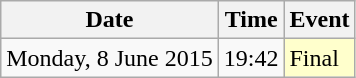<table class="wikitable">
<tr>
<th>Date</th>
<th>Time</th>
<th>Event</th>
</tr>
<tr>
<td>Monday, 8 June 2015</td>
<td>19:42</td>
<td bgcolor=ffffcc>Final</td>
</tr>
</table>
